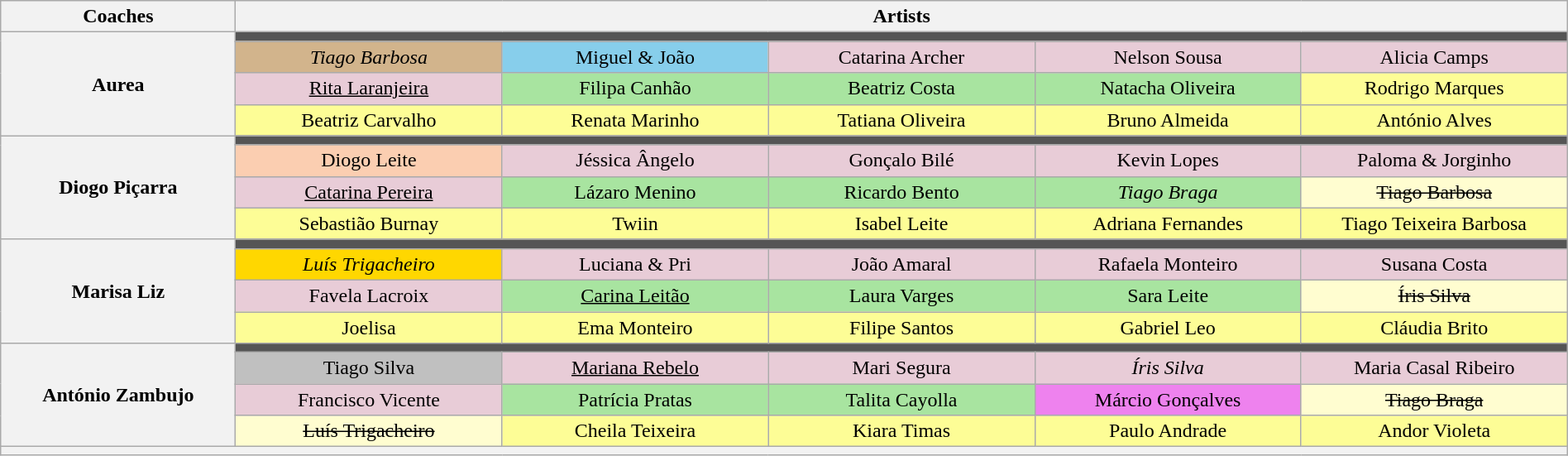<table class="wikitable collapsible collapsed" style="text-align:center; width:100%">
<tr>
<th style="width:15%">Coaches</th>
<th style="width:85%" colspan="5">Artists</th>
</tr>
<tr>
<th rowspan="4">Aurea</th>
<td colspan="5" style="background:#555"></td>
</tr>
<tr>
<td style="background:tan; width:17%"><em>Tiago Barbosa</em></td>
<td style="background:skyblue; width:17%">Miguel & João</td>
<td style="background:#E8CCD7; width:17%">Catarina Archer</td>
<td style="background:#E8CCD7; width:17%">Nelson Sousa</td>
<td style="background:#E8CCD7; width:17%">Alicia Camps</td>
</tr>
<tr>
<td bgcolor="#E8CCD7"><u>Rita Laranjeira</u></td>
<td bgcolor="#A8E4A0">Filipa Canhão</td>
<td bgcolor="#A8E4A0">Beatriz Costa</td>
<td bgcolor="#A8E4A0">Natacha Oliveira</td>
<td bgcolor="#FDFD96">Rodrigo Marques</td>
</tr>
<tr>
<td bgcolor="#FDFD96">Beatriz Carvalho</td>
<td bgcolor="#FDFD96">Renata Marinho</td>
<td bgcolor="#FDFD96">Tatiana Oliveira</td>
<td bgcolor="#FDFD96">Bruno Almeida</td>
<td bgcolor="#FDFD96">António Alves</td>
</tr>
<tr>
<th rowspan="4">Diogo Piçarra</th>
<td colspan="5" style="background:#555"></td>
</tr>
<tr>
<td bgcolor="#fbceb1">Diogo Leite</td>
<td bgcolor="#E8CCD7">Jéssica Ângelo</td>
<td bgcolor="#E8CCD7">Gonçalo Bilé</td>
<td bgcolor="#E8CCD7">Kevin Lopes</td>
<td bgcolor="#E8CCD7">Paloma & Jorginho</td>
</tr>
<tr>
<td bgcolor="#E8CCD7"><u>Catarina Pereira</u></td>
<td bgcolor="#A8E4A0">Lázaro Menino</td>
<td bgcolor="#A8E4A0">Ricardo Bento</td>
<td bgcolor="#A8E4A0"><em>Tiago Braga</em></td>
<td bgcolor="#FFFDD0"><s>Tiago Barbosa</s></td>
</tr>
<tr>
<td bgcolor="#FDFD96">Sebastião Burnay</td>
<td bgcolor="#FDFD96">Twiin</td>
<td bgcolor="#FDFD96">Isabel Leite</td>
<td bgcolor="#FDFD96">Adriana Fernandes</td>
<td bgcolor="#FDFD96">Tiago Teixeira Barbosa</td>
</tr>
<tr>
<th rowspan="4">Marisa Liz</th>
<td colspan="5" style="background:#555"></td>
</tr>
<tr>
<td bgcolor="gold"><em>Luís Trigacheiro</em></td>
<td bgcolor="#E8CCD7">Luciana & Pri</td>
<td bgcolor="#E8CCD7">João Amaral</td>
<td bgcolor="#E8CCD7">Rafaela Monteiro</td>
<td bgcolor="#E8CCD7">Susana Costa</td>
</tr>
<tr>
<td bgcolor="#E8CCD7">Favela Lacroix</td>
<td bgcolor="#A8E4A0"><u>Carina Leitão</u></td>
<td bgcolor="#A8E4A0">Laura Varges</td>
<td bgcolor="#A8E4A0">Sara Leite</td>
<td bgcolor="#FFFDD0"><s>Íris Silva</s></td>
</tr>
<tr>
<td bgcolor="#FDFD96">Joelisa</td>
<td bgcolor="#FDFD96">Ema Monteiro</td>
<td bgcolor="#FDFD96">Filipe Santos</td>
<td bgcolor="#FDFD96">Gabriel Leo</td>
<td bgcolor="#FDFD96">Cláudia Brito</td>
</tr>
<tr>
<th rowspan="4">António Zambujo</th>
<td colspan="5" style="background:#555"></td>
</tr>
<tr>
<td bgcolor="silver">Tiago Silva</td>
<td bgcolor="#E8CCD7"><u>Mariana Rebelo</u></td>
<td bgcolor="#E8CCD7">Mari Segura</td>
<td bgcolor="#E8CCD7"><em>Íris Silva</em></td>
<td bgcolor="#E8CCD7">Maria Casal Ribeiro</td>
</tr>
<tr>
<td bgcolor="#E8CCD7">Francisco Vicente</td>
<td bgcolor="#A8E4A0">Patrícia Pratas</td>
<td bgcolor="#A8E4A0">Talita Cayolla</td>
<td bgcolor="violet">Márcio Gonçalves</td>
<td bgcolor="#FFFDD0"><s>Tiago Braga</s></td>
</tr>
<tr>
<td bgcolor="#FFFDD0"><s>Luís Trigacheiro</s></td>
<td bgcolor="#FDFD96">Cheila Teixeira</td>
<td bgcolor="#FDFD96">Kiara Timas</td>
<td bgcolor="#FDFD96">Paulo Andrade</td>
<td bgcolor="#FDFD96">Andor Violeta</td>
</tr>
<tr>
<th style="font-size:90%; line-height:12px" colspan="7"></th>
</tr>
</table>
